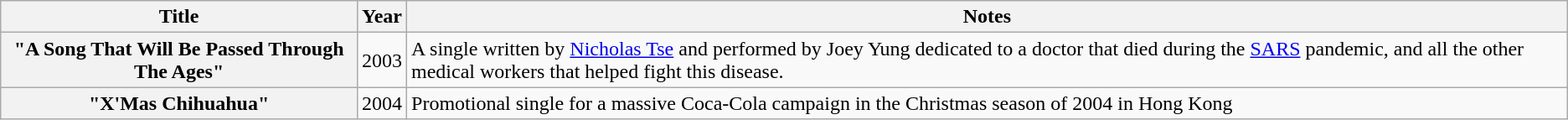<table class="wikitable plainrowheaders">
<tr>
<th>Title</th>
<th>Year</th>
<th>Notes</th>
</tr>
<tr>
<th scope="row">"A Song That Will Be Passed Through The Ages"</th>
<td>2003</td>
<td>A single written by <a href='#'>Nicholas Tse</a> and performed by Joey Yung dedicated to a doctor that died during the <a href='#'>SARS</a> pandemic, and all the other medical workers that helped fight this disease.</td>
</tr>
<tr>
<th scope="row">"X'Mas Chihuahua"</th>
<td>2004</td>
<td>Promotional single for a massive Coca-Cola campaign in the Christmas season of 2004 in Hong Kong</td>
</tr>
</table>
